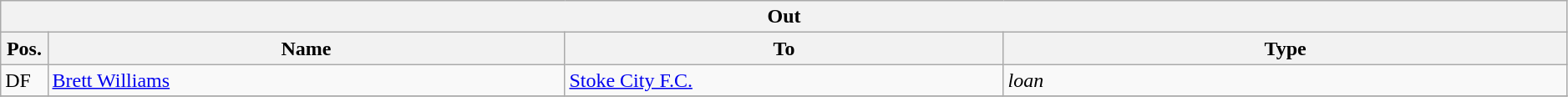<table class="wikitable" style="font-size:100%;width:99%;">
<tr>
<th colspan="4">Out</th>
</tr>
<tr>
<th width=3%>Pos.</th>
<th width=33%>Name</th>
<th width=28%>To</th>
<th width=36%>Type</th>
</tr>
<tr>
<td>DF</td>
<td><a href='#'>Brett Williams</a></td>
<td><a href='#'>Stoke City F.C.</a></td>
<td><em>loan</em></td>
</tr>
<tr>
</tr>
</table>
